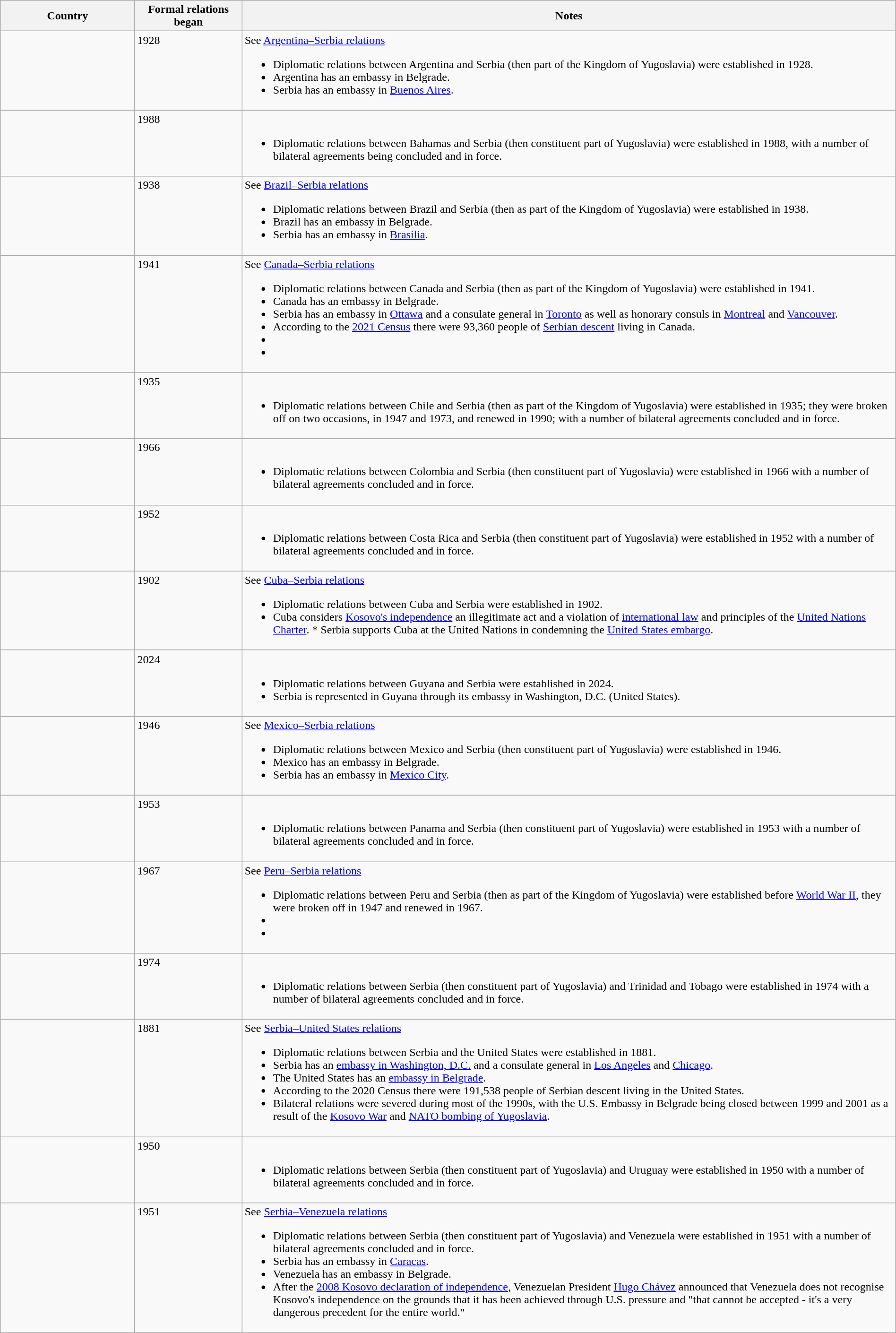<table class="wikitable sortable" style="width:100%; margin:auto;">
<tr>
<th style="width:15%;">Country</th>
<th style="width:12%;">Formal relations began</th>
<th>Notes</th>
</tr>
<tr valign="top">
<td></td>
<td>1928</td>
<td>See <a href='#'>Argentina–Serbia relations</a><br><ul><li>Diplomatic relations between Argentina and Serbia (then part of the Kingdom of Yugoslavia) were established in 1928.</li><li>Argentina has an embassy in Belgrade.</li><li>Serbia has an embassy in <a href='#'>Buenos Aires</a>.</li></ul></td>
</tr>
<tr valign="top">
<td></td>
<td>1988</td>
<td><br><ul><li>Diplomatic relations between Bahamas and Serbia (then constituent part of Yugoslavia) were established in 1988, with a number of bilateral agreements being concluded and in force.</li></ul></td>
</tr>
<tr valign="top">
<td></td>
<td>1938</td>
<td>See <a href='#'>Brazil–Serbia relations</a><br><ul><li>Diplomatic relations between Brazil and Serbia (then as part of the Kingdom of Yugoslavia) were established in 1938.</li><li>Brazil has an embassy in Belgrade.</li><li>Serbia has an embassy in <a href='#'>Brasília</a>.</li></ul></td>
</tr>
<tr valign="top">
<td></td>
<td>1941</td>
<td>See <a href='#'>Canada–Serbia relations</a><br><ul><li>Diplomatic relations between Canada and Serbia (then as part of the Kingdom of Yugoslavia) were established in 1941.</li><li>Canada has an embassy in Belgrade.</li><li>Serbia has an embassy in <a href='#'>Ottawa</a> and a consulate general in <a href='#'>Toronto</a> as well as honorary consuls in <a href='#'>Montreal</a> and <a href='#'>Vancouver</a>.</li><li>According to the <a href='#'>2021 Census</a> there were 93,360 people of <a href='#'>Serbian descent</a> living in Canada.</li><li></li><li> </li></ul></td>
</tr>
<tr valign="top">
<td></td>
<td>1935</td>
<td><br><ul><li>Diplomatic relations between Chile and Serbia (then as part of the Kingdom of Yugoslavia) were established in 1935; they were broken off on two occasions, in 1947 and 1973, and renewed in 1990; with a number of bilateral agreements concluded and in force.</li></ul></td>
</tr>
<tr valign="top">
<td></td>
<td>1966</td>
<td><br><ul><li>Diplomatic relations between Colombia and Serbia (then constituent part of Yugoslavia) were established in 1966 with a number of bilateral agreements concluded and in force.</li></ul></td>
</tr>
<tr valign="top">
<td></td>
<td>1952</td>
<td><br><ul><li>Diplomatic relations between Costa Rica and Serbia (then constituent part of Yugoslavia) were established in 1952 with a number of bilateral agreements concluded and in force.</li></ul></td>
</tr>
<tr valign="top">
<td></td>
<td>1902</td>
<td>See <a href='#'>Cuba–Serbia relations</a><br><ul><li>Diplomatic relations between Cuba and Serbia were established in 1902.</li><li>Cuba considers <a href='#'>Kosovo's independence</a> an illegitimate act and a violation of <a href='#'>international law</a> and principles of the <a href='#'>United Nations Charter</a>. * Serbia supports Cuba at the United Nations in condemning the <a href='#'>United States embargo</a>.</li></ul></td>
</tr>
<tr valign="top">
<td></td>
<td>2024</td>
<td><br><ul><li>Diplomatic relations between Guyana and Serbia were established in 2024.</li><li>Serbia is represented in Guyana through its embassy in Washington, D.C. (United States).</li></ul></td>
</tr>
<tr valign="top">
<td></td>
<td>1946</td>
<td>See <a href='#'>Mexico–Serbia relations</a><br><ul><li>Diplomatic relations between Mexico and Serbia (then constituent part of Yugoslavia) were established in 1946.</li><li>Mexico has an embassy in Belgrade.</li><li>Serbia has an embassy in <a href='#'>Mexico City</a>.</li></ul></td>
</tr>
<tr valign="top">
<td></td>
<td> 1953</td>
<td><br><ul><li>Diplomatic relations between Panama and Serbia (then constituent part of Yugoslavia) were established in 1953 with a number of bilateral agreements concluded and in force.</li></ul></td>
</tr>
<tr valign="top">
<td></td>
<td> 1967</td>
<td>See <a href='#'>Peru–Serbia relations</a><br><ul><li>Diplomatic relations between Peru and Serbia (then as part of the Kingdom of Yugoslavia) were established before <a href='#'>World War II</a>, they were broken off in 1947 and renewed in 1967.</li><li></li><li></li></ul></td>
</tr>
<tr valign="top">
<td></td>
<td>1974</td>
<td><br><ul><li>Diplomatic relations between Serbia (then constituent part of Yugoslavia) and Trinidad and Tobago were established in 1974 with a number of bilateral agreements concluded and in force.</li></ul></td>
</tr>
<tr valign="top">
<td></td>
<td>1881</td>
<td>See <a href='#'>Serbia–United States relations</a><br><ul><li>Diplomatic relations between Serbia and the United States were established in 1881.</li><li>Serbia has an <a href='#'>embassy in Washington, D.C.</a> and a consulate general in <a href='#'>Los Angeles</a> and <a href='#'>Chicago</a>.</li><li>The United States has an <a href='#'>embassy in Belgrade</a>.</li><li>According to the 2020 Census there were 191,538 people of Serbian descent living in the United States.</li><li>Bilateral relations were severed during most of the 1990s, with the U.S. Embassy in Belgrade being closed between 1999 and 2001 as a result of the <a href='#'>Kosovo War</a> and <a href='#'>NATO bombing of Yugoslavia</a>.</li></ul></td>
</tr>
<tr valign="top">
<td></td>
<td>1950</td>
<td><br><ul><li>Diplomatic relations between Serbia (then constituent part of Yugoslavia) and Uruguay were established in 1950 with a number of bilateral agreements concluded and in force.</li></ul></td>
</tr>
<tr valign="top">
<td></td>
<td>1951</td>
<td>See <a href='#'>Serbia–Venezuela relations</a><br><ul><li>Diplomatic relations between Serbia (then constituent part of Yugoslavia) and Venezuela were established in 1951 with a number of bilateral agreements concluded and in force.</li><li>Serbia has an embassy in <a href='#'>Caracas</a>.</li><li>Venezuela has an embassy in Belgrade.</li><li>After the <a href='#'>2008 Kosovo declaration of independence</a>, Venezuelan President <a href='#'>Hugo Chávez</a> announced that Venezuela does not recognise Kosovo's independence on the grounds that it has been achieved through U.S. pressure and "that cannot be accepted - it's a very dangerous precedent for the entire world."</li></ul></td>
</tr>
</table>
